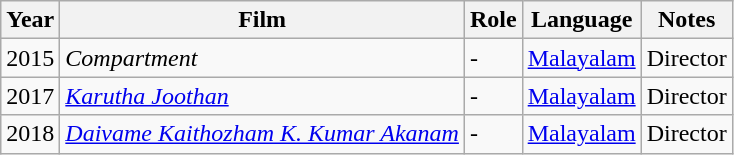<table class="wikitable sortable" style="text-align:left;">
<tr>
<th>Year</th>
<th>Film</th>
<th>Role</th>
<th>Language</th>
<th>Notes</th>
</tr>
<tr>
<td>2015</td>
<td><em>Compartment</em></td>
<td>-</td>
<td><a href='#'>Malayalam</a></td>
<td>Director</td>
</tr>
<tr>
<td>2017</td>
<td><em><a href='#'>Karutha Joothan</a></em></td>
<td>-</td>
<td><a href='#'>Malayalam</a></td>
<td>Director</td>
</tr>
<tr>
<td>2018</td>
<td><em><a href='#'>Daivame Kaithozham K. Kumar Akanam</a></em></td>
<td>-</td>
<td><a href='#'>Malayalam</a></td>
<td>Director</td>
</tr>
</table>
